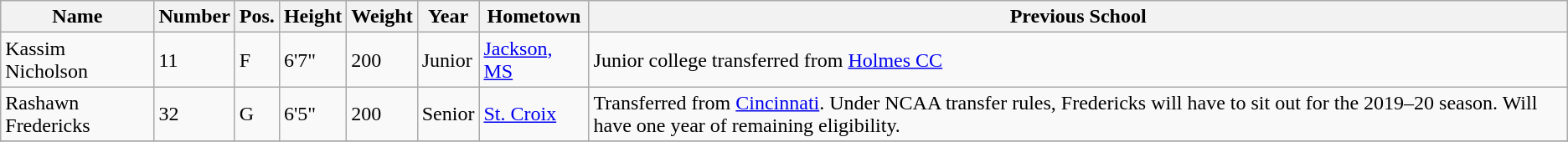<table class="wikitable sortable" border="1">
<tr>
<th>Name</th>
<th>Number</th>
<th>Pos.</th>
<th>Height</th>
<th>Weight</th>
<th>Year</th>
<th>Hometown</th>
<th class="unsortable">Previous School</th>
</tr>
<tr>
<td>Kassim Nicholson</td>
<td>11</td>
<td>F</td>
<td>6'7"</td>
<td>200</td>
<td>Junior</td>
<td><a href='#'>Jackson, MS</a></td>
<td>Junior college transferred from <a href='#'>Holmes CC</a></td>
</tr>
<tr>
<td>Rashawn Fredericks</td>
<td>32</td>
<td>G</td>
<td>6'5"</td>
<td>200</td>
<td>Senior</td>
<td><a href='#'>St. Croix</a></td>
<td>Transferred from <a href='#'>Cincinnati</a>. Under NCAA transfer rules, Fredericks will have to sit out for the 2019–20 season. Will have one year of remaining eligibility.</td>
</tr>
<tr>
</tr>
</table>
